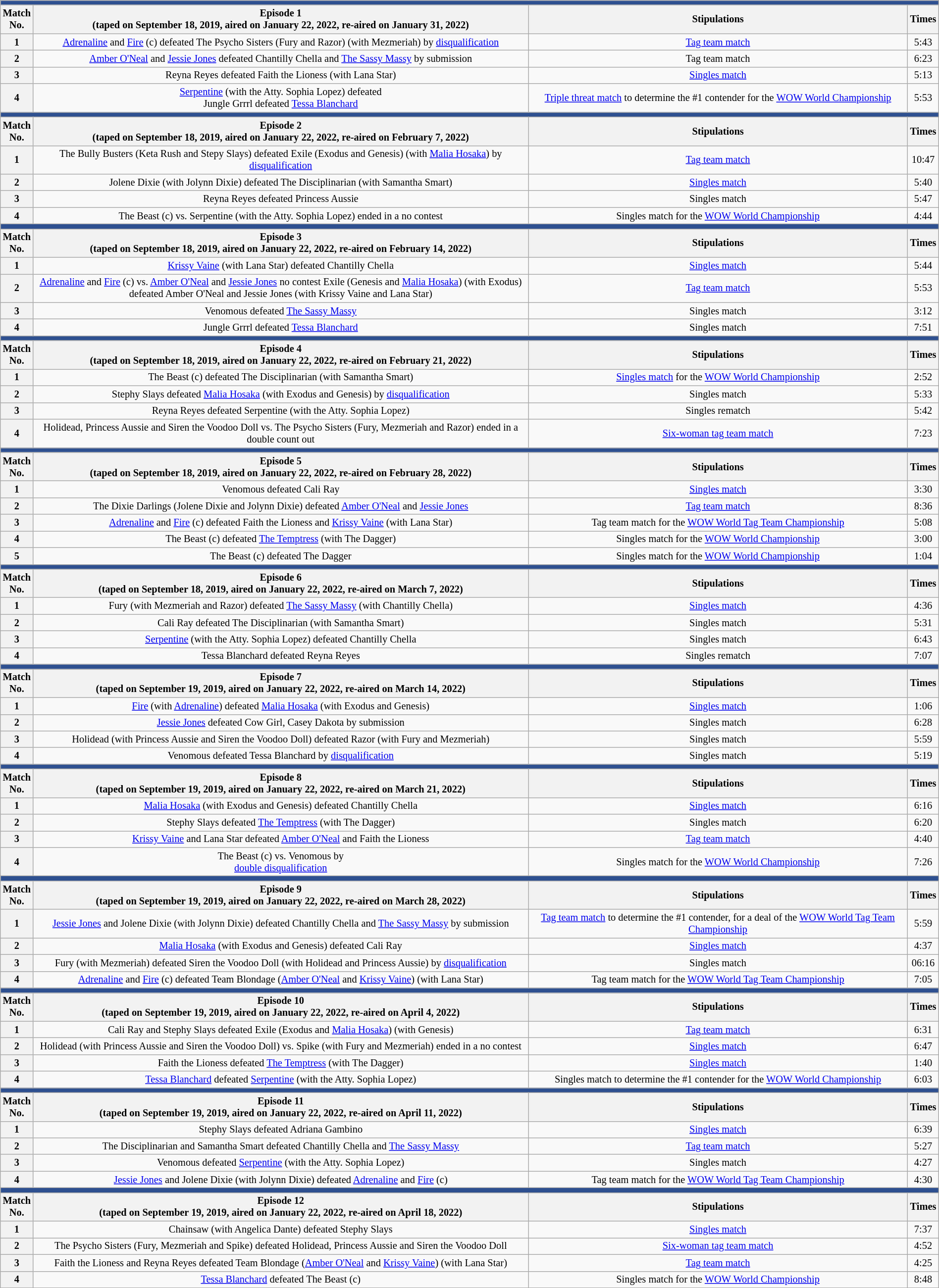<table class="wikitable" style="font-size:85%; text-align:center; width:100%;">
<tr>
<td colspan="4" style="background:#2e5090;"></td>
</tr>
<tr>
<th>Match<br>No.</th>
<th>Episode 1<br>(taped on September 18, 2019, aired on January 22, 2022, re-aired on January 31, 2022)</th>
<th>Stipulations</th>
<th>Times</th>
</tr>
<tr>
<th>1</th>
<td><a href='#'>Adrenaline</a> and <a href='#'>Fire</a> (c) defeated The Psycho Sisters (Fury and Razor) (with Mezmeriah) by <a href='#'>disqualification</a></td>
<td><a href='#'>Tag team match</a></td>
<td>5:43</td>
</tr>
<tr>
<th>2</th>
<td><a href='#'>Amber O'Neal</a> and <a href='#'>Jessie Jones</a> defeated Chantilly Chella and <a href='#'>The Sassy Massy</a> by submission</td>
<td>Tag team match</td>
<td>6:23</td>
</tr>
<tr>
<th>3</th>
<td>Reyna Reyes defeated Faith the Lioness (with Lana Star)</td>
<td><a href='#'>Singles match</a></td>
<td>5:13</td>
</tr>
<tr>
<th>4</th>
<td><a href='#'>Serpentine</a> (with the Atty. Sophia Lopez) defeated<br>Jungle Grrrl defeated <a href='#'>Tessa Blanchard</a></td>
<td><a href='#'>Triple threat match</a> to determine the #1 contender for the <a href='#'>WOW World Championship</a></td>
<td>5:53</td>
</tr>
<tr>
<td colspan="4" style="background:#2e5090;"></td>
</tr>
<tr>
<th>Match<br>No.</th>
<th>Episode 2<br>(taped on September 18, 2019, aired on January 22, 2022, re-aired on February 7, 2022)</th>
<th>Stipulations</th>
<th>Times</th>
</tr>
<tr>
<th>1</th>
<td>The Bully Busters (Keta Rush and Stepy Slays) defeated Exile (Exodus and Genesis) (with <a href='#'>Malia Hosaka</a>) by <a href='#'>disqualification</a></td>
<td><a href='#'>Tag team match</a></td>
<td>10:47</td>
</tr>
<tr>
<th>2</th>
<td>Jolene Dixie (with Jolynn Dixie) defeated The Disciplinarian (with Samantha Smart)</td>
<td><a href='#'>Singles match</a></td>
<td>5:40</td>
</tr>
<tr>
<th>3</th>
<td>Reyna Reyes defeated Princess Aussie</td>
<td>Singles match</td>
<td>5:47</td>
</tr>
<tr>
<th>4</th>
<td>The Beast (c) vs. Serpentine (with the Atty. Sophia Lopez) ended in a no contest</td>
<td>Singles match for the <a href='#'>WOW World Championship</a></td>
<td>4:44</td>
</tr>
<tr>
<td colspan="4" style="background:#2e5090;"></td>
</tr>
<tr>
<th>Match<br>No.</th>
<th>Episode 3<br>(taped on September 18, 2019, aired on January 22, 2022, re-aired on February 14, 2022)</th>
<th>Stipulations</th>
<th>Times</th>
</tr>
<tr>
<th>1</th>
<td><a href='#'>Krissy Vaine</a> (with Lana Star) defeated Chantilly Chella</td>
<td><a href='#'>Singles match</a></td>
<td>5:44</td>
</tr>
<tr>
<th>2</th>
<td><a href='#'>Adrenaline</a> and <a href='#'>Fire</a> (c) vs. <a href='#'>Amber O'Neal</a> and <a href='#'>Jessie Jones</a> no contest  Exile (Genesis and <a href='#'>Malia Hosaka</a>) (with Exodus)<br>defeated Amber O'Neal and Jessie Jones (with Krissy Vaine and Lana Star)</td>
<td><a href='#'>Tag team match</a></td>
<td>5:53</td>
</tr>
<tr>
<th>3</th>
<td>Venomous defeated <a href='#'>The Sassy Massy</a></td>
<td>Singles match</td>
<td>3:12</td>
</tr>
<tr>
<th>4</th>
<td>Jungle Grrrl defeated <a href='#'>Tessa Blanchard</a></td>
<td>Singles match</td>
<td>7:51</td>
</tr>
<tr>
<td colspan="4" style="background:#2e5090;"></td>
</tr>
<tr>
<th>Match<br>No.</th>
<th>Episode 4<br>(taped on September 18, 2019, aired on January 22, 2022, re-aired on February 21, 2022)</th>
<th>Stipulations</th>
<th>Times</th>
</tr>
<tr>
<th>1</th>
<td>The Beast (c) defeated The Disciplinarian (with Samantha Smart)</td>
<td><a href='#'>Singles match</a> for the <a href='#'>WOW World Championship</a></td>
<td>2:52</td>
</tr>
<tr>
<th>2</th>
<td>Stephy Slays defeated <a href='#'>Malia Hosaka</a> (with Exodus and Genesis) by <a href='#'>disqualification</a></td>
<td>Singles match</td>
<td>5:33</td>
</tr>
<tr>
<th>3</th>
<td>Reyna Reyes defeated Serpentine (with the Atty. Sophia Lopez)</td>
<td>Singles rematch</td>
<td>5:42</td>
</tr>
<tr>
<th>4</th>
<td>Holidead, Princess Aussie and Siren the Voodoo Doll vs. The Psycho Sisters (Fury, Mezmeriah and Razor) ended in a double count out</td>
<td><a href='#'>Six-woman tag team match</a></td>
<td>7:23</td>
</tr>
<tr>
<td colspan="4" style="background:#2e5090;"></td>
</tr>
<tr>
<th>Match<br>No.</th>
<th>Episode 5<br>(taped on September 18, 2019, aired on January 22, 2022, re-aired on February 28, 2022)</th>
<th>Stipulations</th>
<th>Times</th>
</tr>
<tr>
<th>1</th>
<td>Venomous defeated Cali Ray</td>
<td><a href='#'>Singles match</a></td>
<td>3:30</td>
</tr>
<tr>
<th>2</th>
<td>The Dixie Darlings (Jolene Dixie and Jolynn Dixie) defeated <a href='#'>Amber O'Neal</a> and <a href='#'>Jessie Jones</a></td>
<td><a href='#'>Tag team match</a></td>
<td>8:36</td>
</tr>
<tr>
<th>3</th>
<td><a href='#'>Adrenaline</a> and <a href='#'>Fire</a> (c) defeated Faith the Lioness and <a href='#'>Krissy Vaine</a> (with Lana Star)</td>
<td>Tag team match for the <a href='#'>WOW World Tag Team Championship</a></td>
<td>5:08</td>
</tr>
<tr>
<th>4</th>
<td>The Beast (c) defeated <a href='#'>The Temptress</a> (with The Dagger)</td>
<td>Singles match for the <a href='#'>WOW World Championship</a></td>
<td>3:00</td>
</tr>
<tr>
<th>5</th>
<td>The Beast (c) defeated The Dagger</td>
<td>Singles match for the <a href='#'>WOW World Championship</a></td>
<td>1:04</td>
</tr>
<tr>
<td colspan="4" style="background:#2e5090;"></td>
</tr>
<tr>
<th>Match<br>No.</th>
<th>Episode 6<br>(taped on September 18, 2019, aired on January 22, 2022, re-aired on March 7, 2022)</th>
<th>Stipulations</th>
<th>Times</th>
</tr>
<tr>
<th>1</th>
<td>Fury (with Mezmeriah and Razor) defeated <a href='#'>The Sassy Massy</a> (with Chantilly Chella)</td>
<td><a href='#'>Singles match</a></td>
<td>4:36</td>
</tr>
<tr>
<th>2</th>
<td>Cali Ray defeated The Disciplinarian (with Samantha Smart)</td>
<td>Singles match</td>
<td>5:31</td>
</tr>
<tr>
<th>3</th>
<td><a href='#'>Serpentine</a> (with the Atty. Sophia Lopez) defeated Chantilly Chella</td>
<td>Singles match</td>
<td>6:43</td>
</tr>
<tr>
<th>4</th>
<td>Tessa Blanchard defeated Reyna Reyes</td>
<td>Singles rematch</td>
<td>7:07</td>
</tr>
<tr>
<td colspan="4" style="background:#2e5090;"></td>
</tr>
<tr>
<th>Match<br>No.</th>
<th>Episode 7<br>(taped on September 19, 2019, aired on January 22, 2022, re-aired on March 14, 2022)</th>
<th>Stipulations</th>
<th>Times</th>
</tr>
<tr>
<th>1</th>
<td><a href='#'>Fire</a> (with <a href='#'>Adrenaline</a>) defeated <a href='#'>Malia Hosaka</a> (with Exodus and Genesis)</td>
<td><a href='#'>Singles match</a></td>
<td>1:06</td>
</tr>
<tr>
<th>2</th>
<td><a href='#'>Jessie Jones</a> defeated Cow Girl, Casey Dakota by submission</td>
<td>Singles match</td>
<td>6:28</td>
</tr>
<tr>
<th>3</th>
<td>Holidead (with Princess Aussie and Siren the Voodoo Doll) defeated Razor (with Fury and Mezmeriah)</td>
<td>Singles match</td>
<td>5:59</td>
</tr>
<tr>
<th>4</th>
<td>Venomous defeated Tessa Blanchard by <a href='#'>disqualification</a></td>
<td>Singles match</td>
<td>5:19</td>
</tr>
<tr>
<td colspan="4" style="background:#2e5090;"></td>
</tr>
<tr>
<th>Match<br>No.</th>
<th>Episode 8<br>(taped on September 19, 2019, aired on January 22, 2022, re-aired on March 21, 2022)</th>
<th>Stipulations</th>
<th>Times</th>
</tr>
<tr>
<th>1</th>
<td><a href='#'>Malia Hosaka</a> (with Exodus and Genesis) defeated Chantilly Chella</td>
<td><a href='#'>Singles match</a></td>
<td>6:16</td>
</tr>
<tr>
<th>2</th>
<td>Stephy Slays defeated <a href='#'>The Temptress</a> (with The Dagger)</td>
<td>Singles match</td>
<td>6:20</td>
</tr>
<tr>
<th>3</th>
<td><a href='#'>Krissy Vaine</a> and Lana Star defeated <a href='#'>Amber O'Neal</a> and Faith the Lioness</td>
<td><a href='#'>Tag team match</a></td>
<td>4:40</td>
</tr>
<tr>
<th>4</th>
<td>The Beast (c) vs. Venomous by<br><a href='#'>double disqualification</a></td>
<td>Singles match for the <a href='#'>WOW World Championship</a></td>
<td>7:26</td>
</tr>
<tr>
<td colspan="4" style="background:#2e5090;"></td>
</tr>
<tr>
<th>Match<br>No.</th>
<th>Episode 9<br>(taped on September 19, 2019, aired on January 22, 2022, re-aired on March 28, 2022)</th>
<th>Stipulations</th>
<th>Times</th>
</tr>
<tr>
<th>1</th>
<td><a href='#'>Jessie Jones</a> and Jolene Dixie (with Jolynn Dixie) defeated Chantilly Chella and <a href='#'>The Sassy Massy</a> by submission</td>
<td><a href='#'>Tag team match</a> to determine the #1 contender, for a deal of the <a href='#'>WOW World Tag Team Championship</a></td>
<td>5:59</td>
</tr>
<tr>
<th>2</th>
<td><a href='#'>Malia Hosaka</a> (with Exodus and Genesis) defeated Cali Ray</td>
<td><a href='#'>Singles match</a></td>
<td>4:37</td>
</tr>
<tr>
<th>3</th>
<td>Fury (with Mezmeriah) defeated Siren the Voodoo Doll (with Holidead and Princess Aussie) by <a href='#'>disqualification</a></td>
<td>Singles match</td>
<td>06:16</td>
</tr>
<tr>
<th>4</th>
<td><a href='#'>Adrenaline</a> and <a href='#'>Fire</a> (c) defeated Team Blondage (<a href='#'>Amber O'Neal</a> and <a href='#'>Krissy Vaine</a>) (with Lana Star)</td>
<td>Tag team match for the <a href='#'>WOW World Tag Team Championship</a></td>
<td>7:05</td>
</tr>
<tr>
<td colspan="4" style="background:#2e5090;"></td>
</tr>
<tr>
<th>Match<br>No.</th>
<th>Episode 10<br>(taped on September 19, 2019, aired on January 22, 2022, re-aired on April 4, 2022)</th>
<th>Stipulations</th>
<th>Times</th>
</tr>
<tr>
<th>1</th>
<td>Cali Ray and Stephy Slays defeated Exile (Exodus and <a href='#'>Malia Hosaka</a>) (with Genesis)</td>
<td><a href='#'>Tag team match</a></td>
<td>6:31</td>
</tr>
<tr>
<th>2</th>
<td>Holidead (with Princess Aussie and Siren the Voodoo Doll) vs. Spike (with Fury and Mezmeriah) ended in a no contest</td>
<td><a href='#'>Singles match</a></td>
<td>6:47</td>
</tr>
<tr>
<th>3</th>
<td>Faith the Lioness defeated <a href='#'>The Temptress</a> (with The Dagger)</td>
<td><a href='#'>Singles match</a></td>
<td>1:40</td>
</tr>
<tr>
<th>4</th>
<td><a href='#'>Tessa Blanchard</a> defeated <a href='#'>Serpentine</a> (with the Atty. Sophia Lopez)</td>
<td>Singles match to determine the #1 contender for the <a href='#'>WOW World Championship</a></td>
<td>6:03</td>
</tr>
<tr>
<td colspan="4" style="background:#2e5090;"></td>
</tr>
<tr>
<th>Match<br>No.</th>
<th>Episode 11<br>(taped on September 19, 2019, aired on January 22, 2022, re-aired on April 11, 2022)</th>
<th>Stipulations</th>
<th>Times</th>
</tr>
<tr>
<th>1</th>
<td>Stephy Slays defeated Adriana Gambino</td>
<td><a href='#'>Singles match</a></td>
<td>6:39</td>
</tr>
<tr>
<th>2</th>
<td>The Disciplinarian and Samantha Smart defeated Chantilly Chella and <a href='#'>The Sassy Massy</a></td>
<td><a href='#'>Tag team match</a></td>
<td>5:27</td>
</tr>
<tr>
<th>3</th>
<td>Venomous defeated <a href='#'>Serpentine</a> (with the Atty. Sophia Lopez)</td>
<td>Singles match</td>
<td>4:27</td>
</tr>
<tr>
<th>4</th>
<td><a href='#'>Jessie Jones</a> and Jolene Dixie (with Jolynn Dixie) defeated <a href='#'>Adrenaline</a> and <a href='#'>Fire</a> (c)</td>
<td>Tag team match for the <a href='#'>WOW World Tag Team Championship</a></td>
<td>4:30</td>
</tr>
<tr>
<td colspan="4" style="background:#2e5090;"></td>
</tr>
<tr>
<th>Match<br>No.</th>
<th>Episode 12<br>(taped on September 19, 2019, aired on January 22, 2022, re-aired on April 18, 2022)</th>
<th>Stipulations</th>
<th>Times</th>
</tr>
<tr>
<th>1</th>
<td>Chainsaw (with Angelica Dante) defeated Stephy Slays</td>
<td><a href='#'>Singles match</a></td>
<td>7:37</td>
</tr>
<tr>
<th>2</th>
<td>The Psycho Sisters (Fury, Mezmeriah and Spike) defeated Holidead, Princess Aussie and Siren the Voodoo Doll</td>
<td><a href='#'>Six-woman tag team match</a></td>
<td>4:52</td>
</tr>
<tr>
<th>3</th>
<td>Faith the Lioness and Reyna Reyes defeated Team Blondage (<a href='#'>Amber O'Neal</a> and <a href='#'>Krissy Vaine</a>) (with Lana Star)</td>
<td><a href='#'>Tag team match</a></td>
<td>4:25</td>
</tr>
<tr>
<th>4</th>
<td><a href='#'>Tessa Blanchard</a> defeated The Beast (c)</td>
<td>Singles match for the <a href='#'>WOW World Championship</a></td>
<td>8:48</td>
</tr>
<tr>
</tr>
</table>
